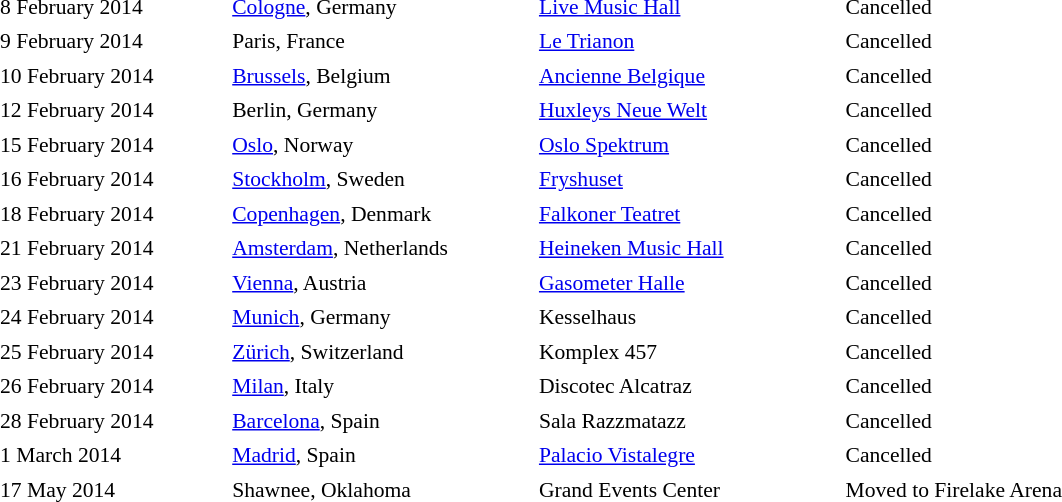<table cellpadding="2" style="border:0 solid darkgrey; font-size:90%">
<tr>
<th style="width:150px;"></th>
<th style="width:200px;"></th>
<th style="width:200px;"></th>
<th style="width:700px;"></th>
</tr>
<tr border="0">
</tr>
<tr>
<td>8 February 2014</td>
<td><a href='#'>Cologne</a>, Germany</td>
<td><a href='#'>Live Music Hall</a></td>
<td>Cancelled</td>
</tr>
<tr>
<td>9 February 2014</td>
<td>Paris, France</td>
<td><a href='#'>Le Trianon</a></td>
<td>Cancelled</td>
</tr>
<tr>
<td>10 February 2014</td>
<td><a href='#'>Brussels</a>, Belgium</td>
<td><a href='#'>Ancienne Belgique</a></td>
<td>Cancelled</td>
</tr>
<tr>
<td>12 February 2014</td>
<td>Berlin, Germany</td>
<td><a href='#'>Huxleys Neue Welt</a></td>
<td>Cancelled</td>
</tr>
<tr>
<td>15 February 2014</td>
<td><a href='#'>Oslo</a>, Norway</td>
<td><a href='#'>Oslo Spektrum</a></td>
<td>Cancelled</td>
</tr>
<tr>
<td>16 February 2014</td>
<td><a href='#'>Stockholm</a>, Sweden</td>
<td><a href='#'>Fryshuset</a></td>
<td>Cancelled</td>
</tr>
<tr>
<td>18 February 2014</td>
<td><a href='#'>Copenhagen</a>, Denmark</td>
<td><a href='#'>Falkoner Teatret</a></td>
<td>Cancelled</td>
</tr>
<tr>
<td>21 February 2014</td>
<td><a href='#'>Amsterdam</a>, Netherlands</td>
<td><a href='#'>Heineken Music Hall</a></td>
<td>Cancelled</td>
</tr>
<tr>
<td>23 February 2014</td>
<td><a href='#'>Vienna</a>, Austria</td>
<td><a href='#'>Gasometer Halle</a></td>
<td>Cancelled</td>
</tr>
<tr>
<td>24 February 2014</td>
<td><a href='#'>Munich</a>, Germany</td>
<td>Kesselhaus</td>
<td>Cancelled</td>
</tr>
<tr>
<td>25 February 2014</td>
<td><a href='#'>Zürich</a>, Switzerland</td>
<td>Komplex 457</td>
<td>Cancelled</td>
</tr>
<tr>
<td>26 February 2014</td>
<td><a href='#'>Milan</a>, Italy</td>
<td>Discotec Alcatraz</td>
<td>Cancelled</td>
</tr>
<tr>
<td>28 February 2014</td>
<td><a href='#'>Barcelona</a>, Spain</td>
<td>Sala Razzmatazz</td>
<td>Cancelled</td>
</tr>
<tr>
<td>1 March 2014</td>
<td><a href='#'>Madrid</a>, Spain</td>
<td><a href='#'>Palacio Vistalegre</a></td>
<td>Cancelled</td>
</tr>
<tr>
<td>17 May 2014</td>
<td>Shawnee, Oklahoma</td>
<td>Grand Events Center</td>
<td>Moved to Firelake Arena</td>
</tr>
<tr>
</tr>
</table>
